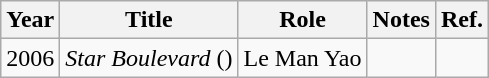<table class="wikitable sortable">
<tr>
<th>Year</th>
<th>Title</th>
<th>Role</th>
<th>Notes</th>
<th>Ref.</th>
</tr>
<tr>
<td>2006</td>
<td><em>Star Boulevard</em> ()</td>
<td>Le Man Yao</td>
<td></td>
<td></td>
</tr>
</table>
